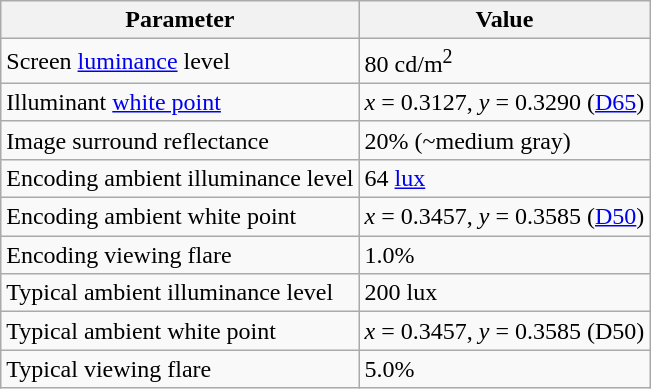<table class="wikitable" style="margin-right: 20px;">
<tr>
<th>Parameter</th>
<th>Value</th>
</tr>
<tr>
<td>Screen <a href='#'>luminance</a> level</td>
<td>80 cd/m<sup>2</sup></td>
</tr>
<tr>
<td>Illuminant <a href='#'>white point</a></td>
<td><em>x</em> = 0.3127, <em>y</em> = 0.3290 (<a href='#'>D65</a>)</td>
</tr>
<tr>
<td>Image surround reflectance</td>
<td>20% (~medium gray)</td>
</tr>
<tr>
<td>Encoding ambient illuminance level</td>
<td>64 <a href='#'>lux</a></td>
</tr>
<tr>
<td>Encoding ambient white point</td>
<td><em>x</em> = 0.3457, <em>y</em> = 0.3585 (<a href='#'>D50</a>)</td>
</tr>
<tr>
<td>Encoding viewing flare</td>
<td>1.0%</td>
</tr>
<tr>
<td>Typical ambient illuminance level</td>
<td>200 lux</td>
</tr>
<tr>
<td>Typical ambient white point</td>
<td><em>x</em> = 0.3457, <em>y</em> = 0.3585 (D50)</td>
</tr>
<tr>
<td>Typical viewing flare</td>
<td>5.0%</td>
</tr>
</table>
